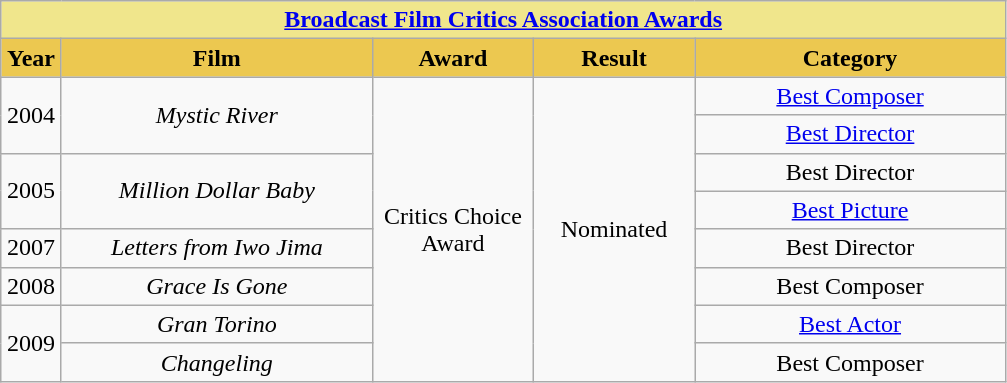<table class="wikitable" style="text-align: center;">
<tr>
<th colspan="5" style="background: khaki;"><a href='#'>Broadcast Film Critics Association Awards</a></th>
</tr>
<tr>
<th style="width: 33px; background: #ecc850;">Year</th>
<th style="width: 200px; background: #ecc850;">Film</th>
<th style="width: 100px; background: #ecc850;">Award</th>
<th style="width: 100px; background: #ecc850;">Result</th>
<th style="width: 200px; background: #ecc850;">Category</th>
</tr>
<tr>
<td rowspan="2">2004</td>
<td rowspan="2"><em>Mystic River</em></td>
<td rowspan="8">Critics Choice Award</td>
<td rowspan="8">Nominated</td>
<td><a href='#'>Best Composer</a></td>
</tr>
<tr>
<td><a href='#'>Best Director</a></td>
</tr>
<tr>
<td rowspan="2">2005</td>
<td rowspan="2"><em>Million Dollar Baby</em></td>
<td>Best Director</td>
</tr>
<tr>
<td><a href='#'>Best Picture</a></td>
</tr>
<tr>
<td>2007</td>
<td><em>Letters from Iwo Jima</em></td>
<td>Best Director</td>
</tr>
<tr>
<td>2008</td>
<td><em>Grace Is Gone</em></td>
<td>Best Composer</td>
</tr>
<tr>
<td rowspan="2">2009</td>
<td><em>Gran Torino</em></td>
<td><a href='#'>Best Actor</a></td>
</tr>
<tr>
<td><em>Changeling</em></td>
<td>Best Composer</td>
</tr>
</table>
